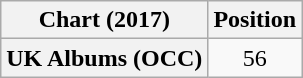<table class="wikitable plainrowheaders" style="text-align:center">
<tr>
<th scope="col">Chart (2017)</th>
<th scope="col">Position</th>
</tr>
<tr>
<th scope="row">UK Albums (OCC)</th>
<td>56</td>
</tr>
</table>
